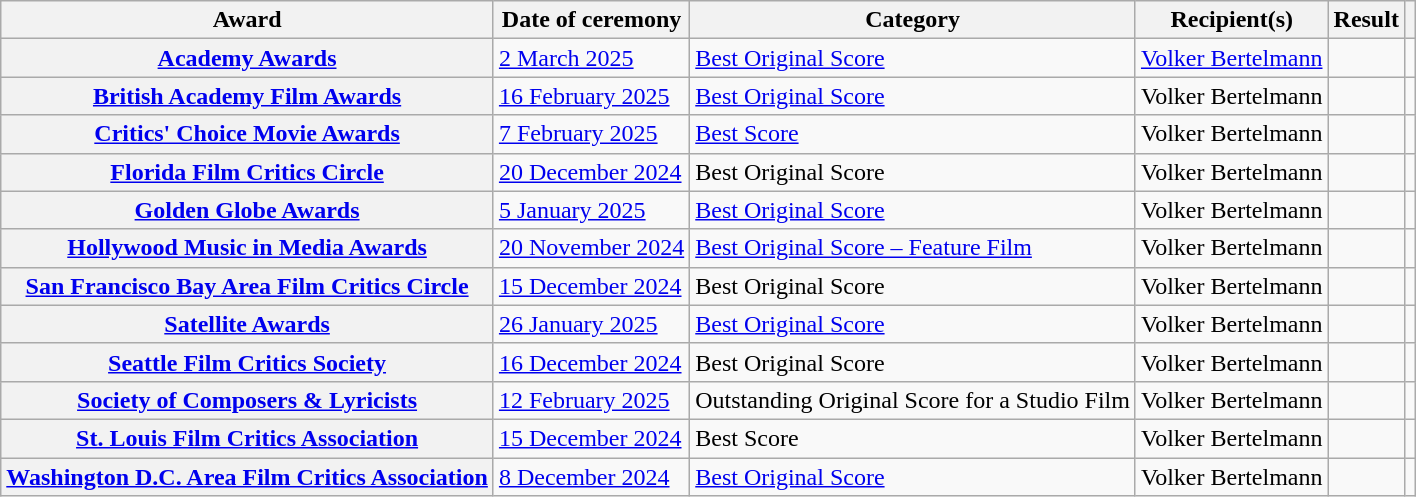<table class="wikitable sortable plainrowheaders">
<tr>
<th scope="col">Award</th>
<th scope="col">Date of ceremony</th>
<th scope="col">Category</th>
<th scope="col">Recipient(s)</th>
<th scope="col">Result</th>
<th scope="col" class="unsortable"></th>
</tr>
<tr>
<th scope="row"><a href='#'>Academy Awards</a></th>
<td><a href='#'>2 March 2025</a></td>
<td><a href='#'>Best Original Score</a></td>
<td><a href='#'>Volker Bertelmann</a></td>
<td></td>
<td align="center"><br></td>
</tr>
<tr>
<th scope="row"><a href='#'>British Academy Film Awards</a></th>
<td><a href='#'>16 February 2025</a></td>
<td><a href='#'>Best Original Score</a></td>
<td>Volker Bertelmann</td>
<td></td>
<td align="center"><br></td>
</tr>
<tr>
<th scope="row"><a href='#'>Critics' Choice Movie Awards</a></th>
<td><a href='#'>7 February 2025</a></td>
<td><a href='#'>Best Score</a></td>
<td>Volker Bertelmann</td>
<td></td>
<td align="center"></td>
</tr>
<tr>
<th scope="row"><a href='#'>Florida Film Critics Circle</a></th>
<td><a href='#'>20 December 2024</a></td>
<td>Best Original Score</td>
<td>Volker Bertelmann</td>
<td></td>
<td align="center"></td>
</tr>
<tr>
<th scope="row"><a href='#'>Golden Globe Awards</a></th>
<td><a href='#'>5 January 2025</a></td>
<td><a href='#'>Best Original Score</a></td>
<td>Volker Bertelmann</td>
<td></td>
<td align="center"></td>
</tr>
<tr>
<th scope="row"><a href='#'>Hollywood Music in Media Awards</a></th>
<td><a href='#'>20 November 2024</a></td>
<td><a href='#'>Best Original Score – Feature Film</a></td>
<td>Volker Bertelmann</td>
<td></td>
<td align="center"><br></td>
</tr>
<tr>
<th scope="row"><a href='#'>San Francisco Bay Area Film Critics Circle</a></th>
<td><a href='#'>15 December 2024</a></td>
<td>Best Original Score</td>
<td>Volker Bertelmann</td>
<td></td>
<td align="center"></td>
</tr>
<tr>
<th scope="row"><a href='#'>Satellite Awards</a></th>
<td><a href='#'>26 January 2025</a></td>
<td><a href='#'>Best Original Score</a></td>
<td>Volker Bertelmann</td>
<td></td>
<td align="center"><br></td>
</tr>
<tr>
<th scope="row"><a href='#'>Seattle Film Critics Society</a></th>
<td><a href='#'>16 December 2024</a></td>
<td>Best Original Score</td>
<td>Volker Bertelmann</td>
<td></td>
<td align="center"><br></td>
</tr>
<tr>
<th scope="row"><a href='#'>Society of Composers & Lyricists</a></th>
<td><a href='#'>12 February 2025</a></td>
<td>Outstanding Original Score for a Studio Film</td>
<td>Volker Bertelmann</td>
<td></td>
<td align="center"><br></td>
</tr>
<tr>
<th scope="row"><a href='#'>St. Louis Film Critics Association</a></th>
<td><a href='#'>15 December 2024</a></td>
<td>Best Score</td>
<td>Volker Bertelmann</td>
<td></td>
<td align="center"></td>
</tr>
<tr>
<th scope="row"><a href='#'>Washington D.C. Area Film Critics Association</a></th>
<td><a href='#'>8 December 2024</a></td>
<td><a href='#'>Best Original Score</a></td>
<td>Volker Bertelmann</td>
<td></td>
<td align="center"></td>
</tr>
</table>
